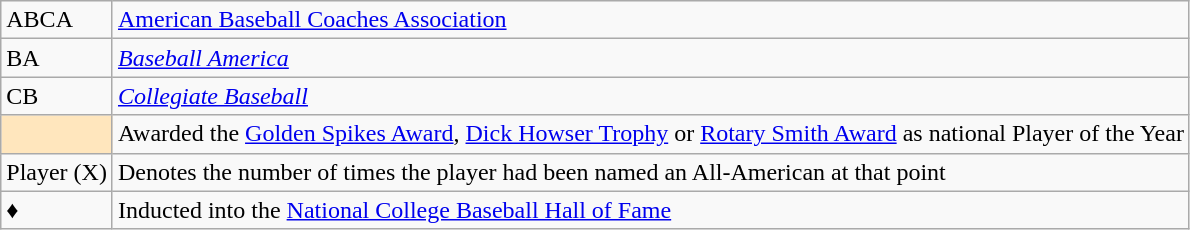<table class="wikitable">
<tr>
<td>ABCA</td>
<td><a href='#'>American Baseball Coaches Association</a></td>
</tr>
<tr>
<td>BA</td>
<td><em><a href='#'>Baseball America</a></em></td>
</tr>
<tr>
<td>CB</td>
<td><em><a href='#'>Collegiate Baseball</a></em></td>
</tr>
<tr>
<td style="background-color:#FFE6BD"></td>
<td>Awarded the <a href='#'>Golden Spikes Award</a>, <a href='#'>Dick Howser Trophy</a> or <a href='#'>Rotary Smith Award</a> as national Player of the Year</td>
</tr>
<tr>
<td>Player (X)</td>
<td>Denotes the number of times the player had been named an All-American at that point</td>
</tr>
<tr>
<td>♦</td>
<td>Inducted into the <a href='#'>National College Baseball Hall of Fame</a></td>
</tr>
</table>
